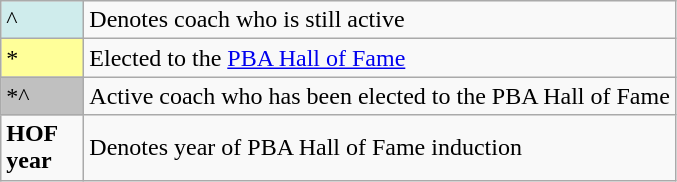<table class="wikitable">
<tr>
<td style="background:#cfecec; width:3em;">^</td>
<td>Denotes coach who is still active</td>
</tr>
<tr>
<td style="background:#ff9; width:3em;">*</td>
<td>Elected to the <a href='#'>PBA Hall of Fame</a></td>
</tr>
<tr>
<td style="background:silver; width:3em;">*^</td>
<td>Active coach who has been elected to the PBA Hall of Fame</td>
</tr>
<tr>
<td><strong>HOF year</strong></td>
<td>Denotes year of PBA Hall of Fame induction</td>
</tr>
</table>
